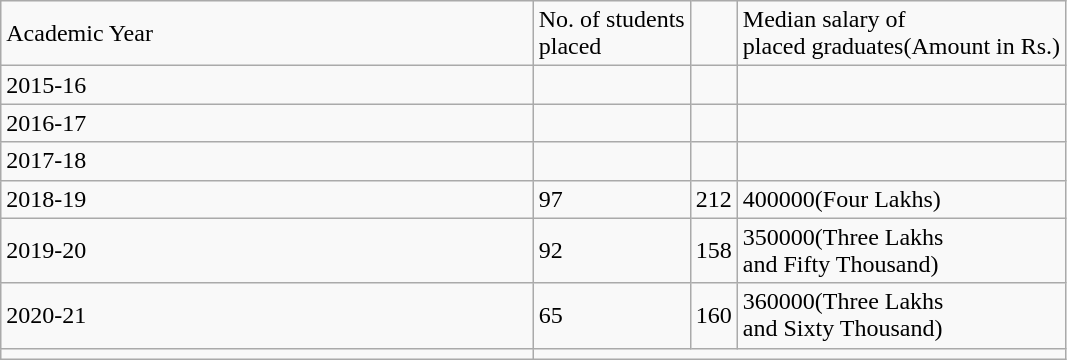<table class="wikitable">
<tr>
<td style="width:50%;">Academic Year</td>
<td>No. of students<br>placed</td>
<td></td>
<td>Median salary of<br>placed
graduates(Amount in
Rs.)</td>
</tr>
<tr>
<td>2015-16</td>
<td></td>
<td></td>
<td></td>
</tr>
<tr>
<td>2016-17</td>
<td></td>
<td></td>
<td></td>
</tr>
<tr>
<td>2017-18</td>
<td></td>
<td></td>
<td></td>
</tr>
<tr>
<td style="width:50%;">2018-19</td>
<td>97</td>
<td>212</td>
<td>400000(Four Lakhs)</td>
</tr>
<tr>
<td style="width:50%;">2019-20</td>
<td>92</td>
<td>158</td>
<td>350000(Three Lakhs<br>and Fifty Thousand)</td>
</tr>
<tr>
<td style="width:50%;">2020-21</td>
<td>65</td>
<td>160</td>
<td>360000(Three Lakhs<br>and Sixty Thousand)</td>
</tr>
<tr>
<td></td>
</tr>
</table>
